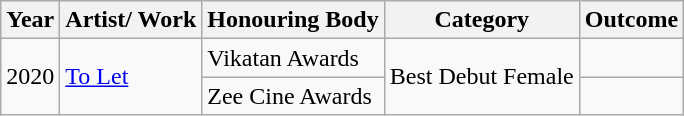<table class="wikitable sortable">
<tr>
<th>Year</th>
<th>Artist/ Work</th>
<th>Honouring Body</th>
<th>Category</th>
<th>Outcome</th>
</tr>
<tr>
<td rowspan="2">2020</td>
<td rowspan="2"><a href='#'>To Let</a></td>
<td>Vikatan Awards</td>
<td rowspan="2">Best Debut Female</td>
<td></td>
</tr>
<tr>
<td>Zee Cine Awards</td>
<td></td>
</tr>
</table>
